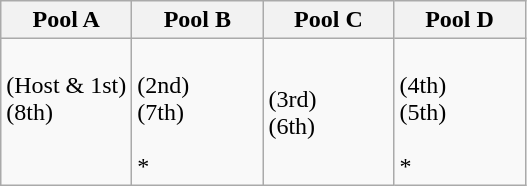<table class="wikitable">
<tr>
<th width=25%>Pool A</th>
<th width=25%>Pool B</th>
<th width=25%>Pool C</th>
<th width=25%>Pool D</th>
</tr>
<tr>
<td valign=top><br> (Host & 1st)<br>
 (8th)<br>
<br></td>
<td><br> (2nd)<br>
 (7th)<br>
<br>
<s></s> *</td>
<td><br> (3rd)<br>
 (6th)<br>
<br>
</td>
<td><br> (4th)<br>
 (5th)<br>
<br>
<s></s> *</td>
</tr>
</table>
